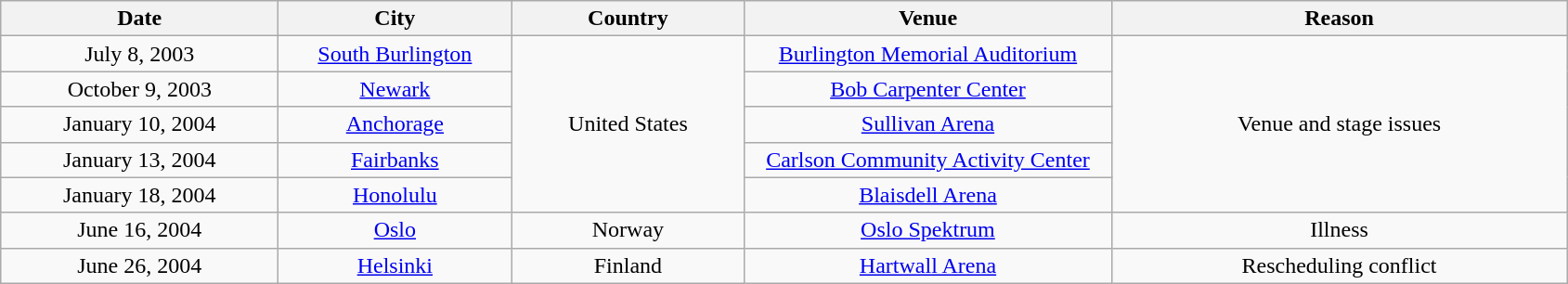<table class="wikitable plainrowheaders" style="text-align:center;">
<tr>
<th scope="col" style="width:12em;">Date</th>
<th scope="col" style="width:10em;">City</th>
<th scope="col" style="width:10em;">Country</th>
<th scope="col" style="width:16em;">Venue</th>
<th scope="col" style="width:20em;">Reason</th>
</tr>
<tr>
<td>July 8, 2003</td>
<td><a href='#'>South Burlington</a></td>
<td rowspan="5">United States</td>
<td><a href='#'>Burlington Memorial Auditorium</a></td>
<td rowspan="5">Venue and stage issues</td>
</tr>
<tr>
<td>October 9, 2003</td>
<td><a href='#'>Newark</a></td>
<td><a href='#'>Bob Carpenter Center</a></td>
</tr>
<tr>
<td>January 10, 2004</td>
<td><a href='#'>Anchorage</a></td>
<td><a href='#'>Sullivan Arena</a></td>
</tr>
<tr>
<td>January 13, 2004</td>
<td><a href='#'>Fairbanks</a></td>
<td><a href='#'>Carlson Community Activity Center</a></td>
</tr>
<tr>
<td>January 18, 2004</td>
<td><a href='#'>Honolulu</a></td>
<td><a href='#'>Blaisdell Arena</a></td>
</tr>
<tr>
<td>June 16, 2004</td>
<td><a href='#'>Oslo</a></td>
<td>Norway</td>
<td><a href='#'>Oslo Spektrum</a></td>
<td>Illness</td>
</tr>
<tr>
<td>June 26, 2004</td>
<td><a href='#'>Helsinki</a></td>
<td>Finland</td>
<td><a href='#'>Hartwall Arena</a></td>
<td>Rescheduling conflict</td>
</tr>
</table>
